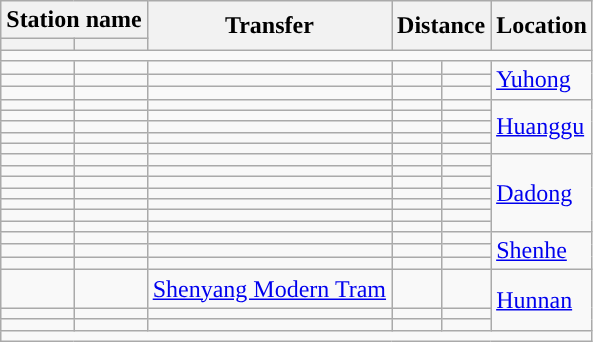<table class="wikitable">
<tr>
<th colspan=2>Station name</th>
<th rowspan=2>Transfer</th>
<th colspan="2" rowspan="2">Distance<br></th>
<th rowspan=2>Location</th>
</tr>
<tr>
<th></th>
<th></th>
</tr>
<tr style="background:#">
<td colspan = "7"></td>
</tr>
<tr>
<td></td>
<td></td>
<td></td>
<td></td>
<td></td>
<td rowspan="3"><a href='#'>Yuhong</a></td>
</tr>
<tr>
<td></td>
<td></td>
<td></td>
<td></td>
<td></td>
</tr>
<tr>
<td></td>
<td></td>
<td></td>
<td></td>
<td></td>
</tr>
<tr>
<td></td>
<td></td>
<td></td>
<td></td>
<td></td>
<td rowspan="5"><a href='#'>Huanggu</a></td>
</tr>
<tr>
<td></td>
<td></td>
<td></td>
<td></td>
<td></td>
</tr>
<tr>
<td></td>
<td></td>
<td></td>
<td></td>
<td></td>
</tr>
<tr>
<td></td>
<td></td>
<td></td>
<td></td>
<td></td>
</tr>
<tr>
<td></td>
<td></td>
<td></td>
<td></td>
<td></td>
</tr>
<tr>
<td></td>
<td></td>
<td></td>
<td></td>
<td></td>
<td rowspan="7"><a href='#'>Dadong</a></td>
</tr>
<tr>
<td></td>
<td></td>
<td></td>
<td></td>
<td></td>
</tr>
<tr>
<td></td>
<td></td>
<td></td>
<td></td>
<td></td>
</tr>
<tr>
<td></td>
<td></td>
<td></td>
<td></td>
<td></td>
</tr>
<tr>
<td></td>
<td></td>
<td></td>
<td></td>
<td></td>
</tr>
<tr>
<td></td>
<td></td>
<td></td>
<td></td>
<td></td>
</tr>
<tr>
<td></td>
<td></td>
<td></td>
<td></td>
<td></td>
</tr>
<tr>
<td></td>
<td></td>
<td></td>
<td></td>
<td></td>
<td rowspan="3"><a href='#'>Shenhe</a></td>
</tr>
<tr>
<td></td>
<td></td>
<td></td>
<td></td>
<td></td>
</tr>
<tr>
<td></td>
<td></td>
<td></td>
<td></td>
<td></td>
</tr>
<tr>
<td></td>
<td></td>
<td> <a href='#'>Shenyang Modern Tram</a></td>
<td></td>
<td></td>
<td rowspan="3"><a href='#'>Hunnan</a></td>
</tr>
<tr>
<td></td>
<td></td>
<td></td>
<td></td>
<td></td>
</tr>
<tr>
<td></td>
<td></td>
<td></td>
<td></td>
<td></td>
</tr>
<tr style="background:#">
<td colspan = "7"></td>
</tr>
</table>
